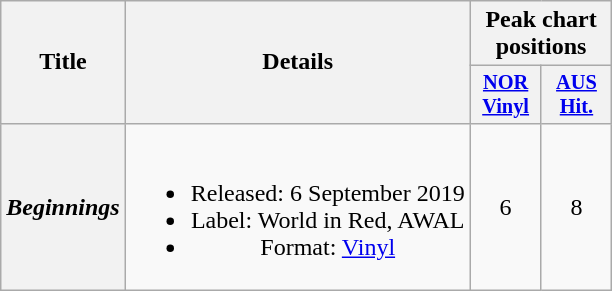<table class="wikitable plainrowheaders" style="text-align:center;" border="1">
<tr>
<th scope="col" rowspan="2">Title</th>
<th scope="col" rowspan="2">Details</th>
<th scope="col" colspan="2">Peak chart positions</th>
</tr>
<tr>
<th scope="col" style="width:3em;font-size:85%;"><a href='#'>NOR<br>Vinyl</a><br></th>
<th scope="col" style="width:3em;font-size:85%;"><a href='#'>AUS<br>Hit.</a><br></th>
</tr>
<tr>
<th scope="row"><em>Beginnings</em></th>
<td><br><ul><li>Released: 6 September 2019</li><li>Label: World in Red, AWAL</li><li>Format: <a href='#'>Vinyl</a></li></ul></td>
<td>6</td>
<td>8</td>
</tr>
</table>
